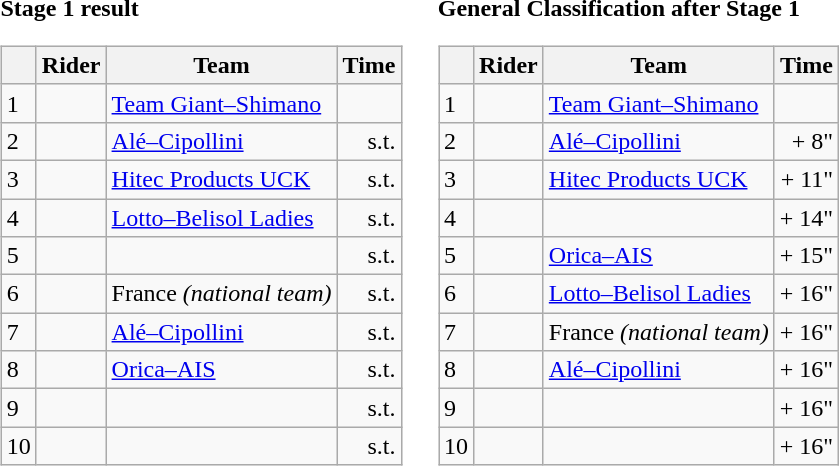<table>
<tr>
<td><strong>Stage 1 result</strong><br><table class="wikitable">
<tr>
<th></th>
<th>Rider</th>
<th>Team</th>
<th>Time</th>
</tr>
<tr>
<td>1</td>
<td></td>
<td><a href='#'>Team Giant–Shimano</a></td>
<td align="right"></td>
</tr>
<tr>
<td>2</td>
<td></td>
<td><a href='#'>Alé–Cipollini</a></td>
<td align="right">s.t.</td>
</tr>
<tr>
<td>3</td>
<td></td>
<td><a href='#'>Hitec Products UCK</a></td>
<td align="right">s.t.</td>
</tr>
<tr>
<td>4</td>
<td></td>
<td><a href='#'>Lotto–Belisol Ladies</a></td>
<td align="right">s.t.</td>
</tr>
<tr>
<td>5</td>
<td></td>
<td></td>
<td align="right">s.t.</td>
</tr>
<tr>
<td>6</td>
<td></td>
<td>France <em>(national team)</em></td>
<td align="right">s.t.</td>
</tr>
<tr>
<td>7</td>
<td></td>
<td><a href='#'>Alé–Cipollini</a></td>
<td align="right">s.t.</td>
</tr>
<tr>
<td>8</td>
<td></td>
<td><a href='#'>Orica–AIS</a></td>
<td align="right">s.t.</td>
</tr>
<tr>
<td>9</td>
<td></td>
<td></td>
<td align="right">s.t.</td>
</tr>
<tr>
<td>10</td>
<td></td>
<td></td>
<td align="right">s.t.</td>
</tr>
</table>
</td>
<td></td>
<td><strong>General Classification after Stage 1</strong><br><table class="wikitable">
<tr>
<th></th>
<th>Rider</th>
<th>Team</th>
<th>Time</th>
</tr>
<tr>
<td>1</td>
<td> </td>
<td><a href='#'>Team Giant–Shimano</a></td>
<td align="right"></td>
</tr>
<tr>
<td>2</td>
<td></td>
<td><a href='#'>Alé–Cipollini</a></td>
<td align="right">+ 8"</td>
</tr>
<tr>
<td>3</td>
<td></td>
<td><a href='#'>Hitec Products UCK</a></td>
<td align="right">+ 11"</td>
</tr>
<tr>
<td>4</td>
<td></td>
<td></td>
<td align="right">+ 14"</td>
</tr>
<tr>
<td>5</td>
<td> </td>
<td><a href='#'>Orica–AIS</a></td>
<td align="right">+ 15"</td>
</tr>
<tr>
<td>6</td>
<td></td>
<td><a href='#'>Lotto–Belisol Ladies</a></td>
<td align="right">+ 16"</td>
</tr>
<tr>
<td>7</td>
<td></td>
<td>France <em>(national team)</em></td>
<td align="right">+ 16"</td>
</tr>
<tr>
<td>8</td>
<td></td>
<td><a href='#'>Alé–Cipollini</a></td>
<td align="right">+ 16"</td>
</tr>
<tr>
<td>9</td>
<td></td>
<td></td>
<td align="right">+ 16"</td>
</tr>
<tr>
<td>10</td>
<td></td>
<td></td>
<td align="right">+ 16"</td>
</tr>
</table>
</td>
</tr>
</table>
